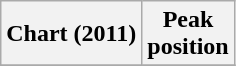<table class="wikitable sortable plainrowheaders" style="text-align:center">
<tr>
<th scope="col">Chart (2011)</th>
<th scope="col">Peak<br> position</th>
</tr>
<tr>
</tr>
</table>
